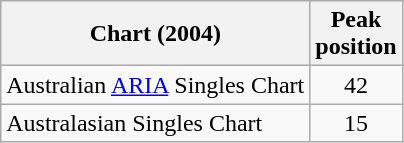<table class="wikitable">
<tr>
<th align="left">Chart (2004)</th>
<th align="left">Peak<br>position</th>
</tr>
<tr>
<td align="left">Australian <a href='#'>ARIA</a> Singles Chart</td>
<td align="center">42</td>
</tr>
<tr>
<td align="left">Australasian Singles Chart</td>
<td align="center">15</td>
</tr>
</table>
